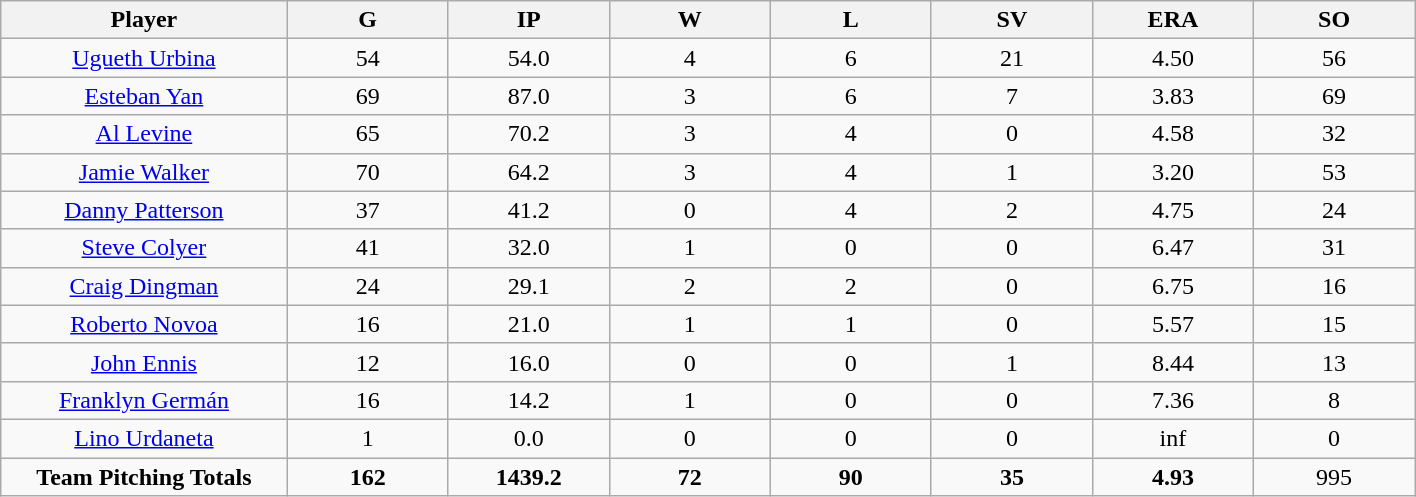<table class="wikitable sortable">
<tr>
<th bgcolor="#DDDDFF" width="16%">Player</th>
<th bgcolor="#DDDDFF" width="9%">G</th>
<th bgcolor="#DDDDFF" width="9%">IP</th>
<th bgcolor="#DDDDFF" width="9%">W</th>
<th bgcolor="#DDDDFF" width="9%">L</th>
<th bgcolor="#DDDDFF" width="9%">SV</th>
<th bgcolor="#DDDDFF" width="9%">ERA</th>
<th bgcolor="#DDDDFF" width="9%">SO</th>
</tr>
<tr align="center">
<td><a href='#'>Ugueth Urbina</a></td>
<td>54</td>
<td>54.0</td>
<td>4</td>
<td>6</td>
<td>21</td>
<td>4.50</td>
<td>56</td>
</tr>
<tr align=center>
<td><a href='#'>Esteban Yan</a></td>
<td>69</td>
<td>87.0</td>
<td>3</td>
<td>6</td>
<td>7</td>
<td>3.83</td>
<td>69</td>
</tr>
<tr align="center">
<td><a href='#'>Al Levine</a></td>
<td>65</td>
<td>70.2</td>
<td>3</td>
<td>4</td>
<td>0</td>
<td>4.58</td>
<td>32</td>
</tr>
<tr align="center">
<td><a href='#'>Jamie Walker</a></td>
<td>70</td>
<td>64.2</td>
<td>3</td>
<td>4</td>
<td>1</td>
<td>3.20</td>
<td>53</td>
</tr>
<tr align="center">
<td><a href='#'>Danny Patterson</a></td>
<td>37</td>
<td>41.2</td>
<td>0</td>
<td>4</td>
<td>2</td>
<td>4.75</td>
<td>24</td>
</tr>
<tr align="center">
<td><a href='#'>Steve Colyer</a></td>
<td>41</td>
<td>32.0</td>
<td>1</td>
<td>0</td>
<td>0</td>
<td>6.47</td>
<td>31</td>
</tr>
<tr align="center">
<td><a href='#'>Craig Dingman</a></td>
<td>24</td>
<td>29.1</td>
<td>2</td>
<td>2</td>
<td>0</td>
<td>6.75</td>
<td>16</td>
</tr>
<tr align="center">
<td><a href='#'>Roberto Novoa</a></td>
<td>16</td>
<td>21.0</td>
<td>1</td>
<td>1</td>
<td>0</td>
<td>5.57</td>
<td>15</td>
</tr>
<tr align="center">
<td><a href='#'>John Ennis</a></td>
<td>12</td>
<td>16.0</td>
<td>0</td>
<td>0</td>
<td>1</td>
<td>8.44</td>
<td>13</td>
</tr>
<tr align="center">
<td><a href='#'>Franklyn Germán</a></td>
<td>16</td>
<td>14.2</td>
<td>1</td>
<td>0</td>
<td>0</td>
<td>7.36</td>
<td>8</td>
</tr>
<tr align=center>
<td><a href='#'>Lino Urdaneta</a></td>
<td>1</td>
<td>0.0</td>
<td>0</td>
<td>0</td>
<td>0</td>
<td>inf</td>
<td>0</td>
</tr>
<tr align=center>
<td><strong>Team Pitching Totals</strong></td>
<td><strong>162</strong></td>
<td><strong>1439.2</strong></td>
<td><strong>72</strong></td>
<td><strong>90</strong></td>
<td><strong>35</strong></td>
<td><strong>4.93<em></td>
<td></strong>995<strong></td>
</tr>
</table>
